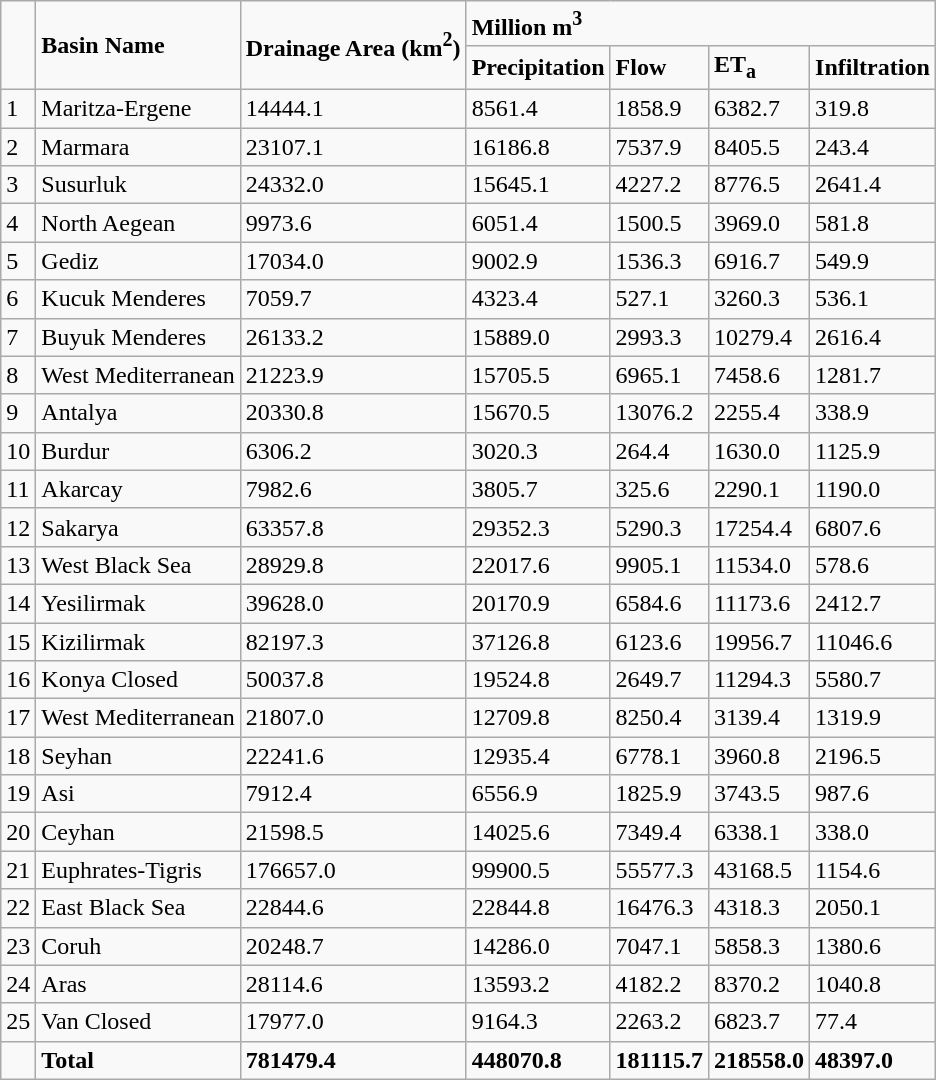<table class="wikitable">
<tr>
<td rowspan="2"></td>
<td rowspan="2"><strong>Basin Name</strong></td>
<td rowspan="2"><strong>Drainage Area (km<sup>2</sup>)</strong></td>
<td colspan="4"><strong>Million m<sup>3</sup></strong></td>
</tr>
<tr>
<td><strong>Precipitation</strong></td>
<td><strong>Flow</strong></td>
<td><strong>ET<sub>a</sub></strong></td>
<td><strong>Infiltration</strong></td>
</tr>
<tr>
<td>1</td>
<td>Maritza-Ergene</td>
<td>14444.1</td>
<td>8561.4</td>
<td>1858.9</td>
<td>6382.7</td>
<td>319.8</td>
</tr>
<tr>
<td>2</td>
<td>Marmara</td>
<td>23107.1</td>
<td>16186.8</td>
<td>7537.9</td>
<td>8405.5</td>
<td>243.4</td>
</tr>
<tr>
<td>3</td>
<td>Susurluk</td>
<td>24332.0</td>
<td>15645.1</td>
<td>4227.2</td>
<td>8776.5</td>
<td>2641.4</td>
</tr>
<tr>
<td>4</td>
<td>North Aegean</td>
<td>9973.6</td>
<td>6051.4</td>
<td>1500.5</td>
<td>3969.0</td>
<td>581.8</td>
</tr>
<tr>
<td>5</td>
<td>Gediz</td>
<td>17034.0</td>
<td>9002.9</td>
<td>1536.3</td>
<td>6916.7</td>
<td>549.9</td>
</tr>
<tr>
<td>6</td>
<td>Kucuk Menderes</td>
<td>7059.7</td>
<td>4323.4</td>
<td>527.1</td>
<td>3260.3</td>
<td>536.1</td>
</tr>
<tr>
<td>7</td>
<td>Buyuk Menderes</td>
<td>26133.2</td>
<td>15889.0</td>
<td>2993.3</td>
<td>10279.4</td>
<td>2616.4</td>
</tr>
<tr>
<td>8</td>
<td>West Mediterranean</td>
<td>21223.9</td>
<td>15705.5</td>
<td>6965.1</td>
<td>7458.6</td>
<td>1281.7</td>
</tr>
<tr>
<td>9</td>
<td>Antalya</td>
<td>20330.8</td>
<td>15670.5</td>
<td>13076.2</td>
<td>2255.4</td>
<td>338.9</td>
</tr>
<tr>
<td>10</td>
<td>Burdur</td>
<td>6306.2</td>
<td>3020.3</td>
<td>264.4</td>
<td>1630.0</td>
<td>1125.9</td>
</tr>
<tr>
<td>11</td>
<td>Akarcay</td>
<td>7982.6</td>
<td>3805.7</td>
<td>325.6</td>
<td>2290.1</td>
<td>1190.0</td>
</tr>
<tr>
<td>12</td>
<td>Sakarya</td>
<td>63357.8</td>
<td>29352.3</td>
<td>5290.3</td>
<td>17254.4</td>
<td>6807.6</td>
</tr>
<tr>
<td>13</td>
<td>West Black Sea</td>
<td>28929.8</td>
<td>22017.6</td>
<td>9905.1</td>
<td>11534.0</td>
<td>578.6</td>
</tr>
<tr>
<td>14</td>
<td>Yesilirmak</td>
<td>39628.0</td>
<td>20170.9</td>
<td>6584.6</td>
<td>11173.6</td>
<td>2412.7</td>
</tr>
<tr>
<td>15</td>
<td>Kizilirmak</td>
<td>82197.3</td>
<td>37126.8</td>
<td>6123.6</td>
<td>19956.7</td>
<td>11046.6</td>
</tr>
<tr>
<td>16</td>
<td>Konya Closed</td>
<td>50037.8</td>
<td>19524.8</td>
<td>2649.7</td>
<td>11294.3</td>
<td>5580.7</td>
</tr>
<tr>
<td>17</td>
<td>West Mediterranean</td>
<td>21807.0</td>
<td>12709.8</td>
<td>8250.4</td>
<td>3139.4</td>
<td>1319.9</td>
</tr>
<tr>
<td>18</td>
<td>Seyhan</td>
<td>22241.6</td>
<td>12935.4</td>
<td>6778.1</td>
<td>3960.8</td>
<td>2196.5</td>
</tr>
<tr>
<td>19</td>
<td>Asi</td>
<td>7912.4</td>
<td>6556.9</td>
<td>1825.9</td>
<td>3743.5</td>
<td>987.6</td>
</tr>
<tr>
<td>20</td>
<td>Ceyhan</td>
<td>21598.5</td>
<td>14025.6</td>
<td>7349.4</td>
<td>6338.1</td>
<td>338.0</td>
</tr>
<tr>
<td>21</td>
<td>Euphrates-Tigris</td>
<td>176657.0</td>
<td>99900.5</td>
<td>55577.3</td>
<td>43168.5</td>
<td>1154.6</td>
</tr>
<tr>
<td>22</td>
<td>East Black Sea</td>
<td>22844.6</td>
<td>22844.8</td>
<td>16476.3</td>
<td>4318.3</td>
<td>2050.1</td>
</tr>
<tr>
<td>23</td>
<td>Coruh</td>
<td>20248.7</td>
<td>14286.0</td>
<td>7047.1</td>
<td>5858.3</td>
<td>1380.6</td>
</tr>
<tr>
<td>24</td>
<td>Aras</td>
<td>28114.6</td>
<td>13593.2</td>
<td>4182.2</td>
<td>8370.2</td>
<td>1040.8</td>
</tr>
<tr>
<td>25</td>
<td>Van Closed</td>
<td>17977.0</td>
<td>9164.3</td>
<td>2263.2</td>
<td>6823.7</td>
<td>77.4</td>
</tr>
<tr>
<td></td>
<td><strong>Total</strong></td>
<td><strong>781479.4</strong></td>
<td><strong>448070.8</strong></td>
<td><strong>181115.7</strong></td>
<td><strong>218558.0</strong></td>
<td><strong>48397.0</strong></td>
</tr>
</table>
